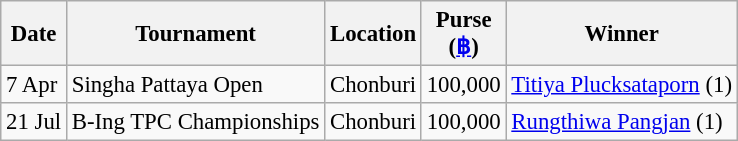<table class="wikitable" style="font-size:95%">
<tr>
<th>Date</th>
<th>Tournament</th>
<th>Location</th>
<th>Purse<br>(<a href='#'>฿</a>)</th>
<th>Winner</th>
</tr>
<tr>
<td>7 Apr</td>
<td>Singha Pattaya Open</td>
<td>Chonburi</td>
<td align=right>100,000</td>
<td> <a href='#'>Titiya Plucksataporn</a> (1)</td>
</tr>
<tr>
<td>21 Jul</td>
<td>B-Ing TPC Championships</td>
<td>Chonburi</td>
<td align=right>100,000</td>
<td> <a href='#'>Rungthiwa Pangjan</a> (1)</td>
</tr>
</table>
